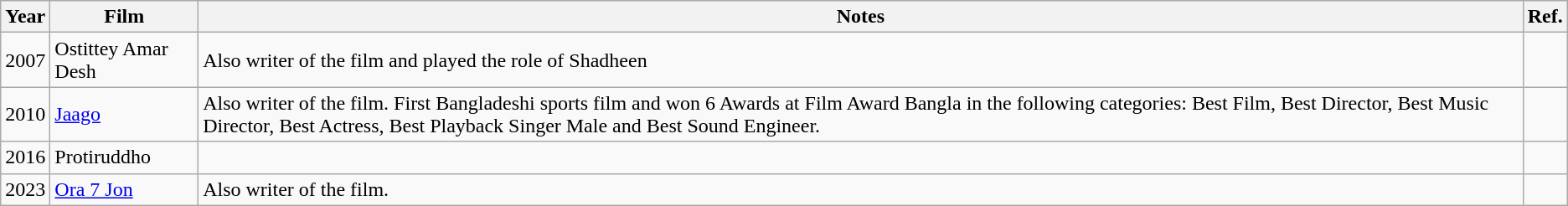<table class="wikitable">
<tr>
<th>Year</th>
<th>Film</th>
<th>Notes</th>
<th>Ref.</th>
</tr>
<tr>
<td>2007</td>
<td>Ostittey Amar Desh</td>
<td>Also writer of the film and played the role of Shadheen</td>
<td></td>
</tr>
<tr>
<td>2010</td>
<td><a href='#'>Jaago</a></td>
<td>Also writer of the film. First Bangladeshi sports film and won 6 Awards at Film Award Bangla in the following categories: Best Film, Best Director, Best Music Director, Best Actress, Best Playback Singer Male and Best Sound Engineer.</td>
<td></td>
</tr>
<tr>
<td>2016</td>
<td>Protiruddho</td>
<td></td>
<td></td>
</tr>
<tr>
<td>2023</td>
<td><a href='#'>Ora 7 Jon</a></td>
<td>Also writer of the film.</td>
<td></td>
</tr>
</table>
